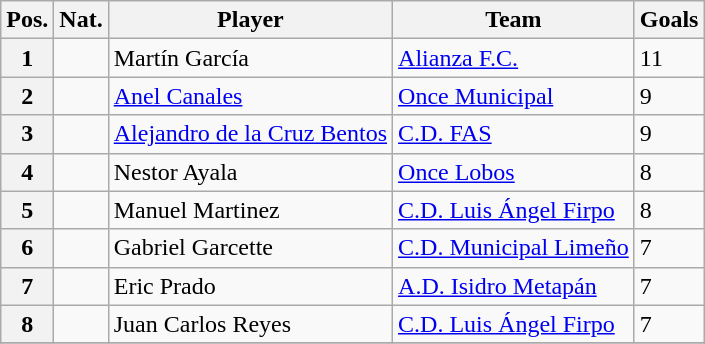<table class="wikitable">
<tr>
<th>Pos.</th>
<th>Nat.</th>
<th>Player</th>
<th>Team</th>
<th>Goals</th>
</tr>
<tr>
<th>1</th>
<td></td>
<td>Martín García</td>
<td><a href='#'>Alianza F.C.</a></td>
<td>11</td>
</tr>
<tr>
<th>2</th>
<td></td>
<td><a href='#'>Anel Canales</a></td>
<td><a href='#'>Once Municipal</a></td>
<td>9</td>
</tr>
<tr>
<th>3</th>
<td></td>
<td><a href='#'>Alejandro de la Cruz Bentos</a></td>
<td><a href='#'>C.D. FAS</a></td>
<td>9</td>
</tr>
<tr>
<th>4</th>
<td></td>
<td>Nestor Ayala</td>
<td><a href='#'>Once Lobos</a></td>
<td>8</td>
</tr>
<tr>
<th>5</th>
<td></td>
<td>Manuel Martinez</td>
<td><a href='#'>C.D. Luis Ángel Firpo</a></td>
<td>8</td>
</tr>
<tr>
<th>6</th>
<td></td>
<td>Gabriel Garcette</td>
<td><a href='#'>C.D. Municipal Limeño</a></td>
<td>7</td>
</tr>
<tr>
<th>7</th>
<td></td>
<td>Eric Prado</td>
<td><a href='#'>A.D. Isidro Metapán</a></td>
<td>7</td>
</tr>
<tr>
<th>8</th>
<td></td>
<td>Juan Carlos Reyes</td>
<td><a href='#'>C.D. Luis Ángel Firpo</a></td>
<td>7</td>
</tr>
<tr>
</tr>
</table>
